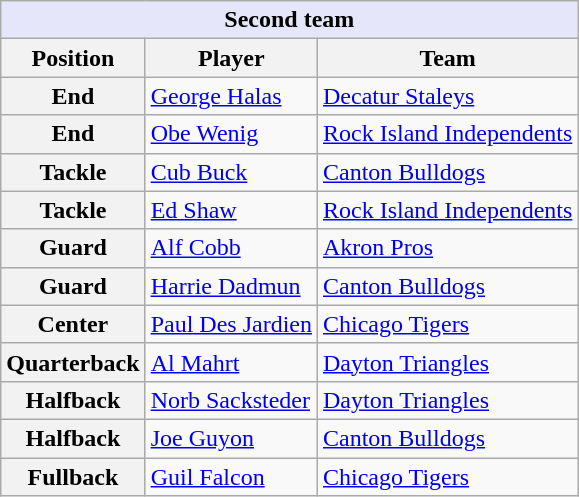<table class="wikitable">
<tr>
<th colspan=3 style="background:#e6e6fa">Second team</th>
</tr>
<tr>
<th>Position</th>
<th>Player</th>
<th>Team</th>
</tr>
<tr>
<th>End</th>
<td><a href='#'>George Halas</a></td>
<td><a href='#'>Decatur Staleys</a></td>
</tr>
<tr>
<th>End</th>
<td><a href='#'>Obe Wenig</a></td>
<td><a href='#'>Rock Island Independents</a></td>
</tr>
<tr>
<th>Tackle</th>
<td><a href='#'>Cub Buck</a></td>
<td><a href='#'>Canton Bulldogs</a></td>
</tr>
<tr>
<th>Tackle</th>
<td><a href='#'>Ed Shaw</a></td>
<td><a href='#'>Rock Island Independents</a></td>
</tr>
<tr>
<th>Guard</th>
<td><a href='#'>Alf Cobb</a></td>
<td><a href='#'>Akron Pros</a></td>
</tr>
<tr>
<th>Guard</th>
<td><a href='#'>Harrie Dadmun</a></td>
<td><a href='#'>Canton Bulldogs</a></td>
</tr>
<tr>
<th>Center</th>
<td><a href='#'>Paul Des Jardien</a></td>
<td><a href='#'>Chicago Tigers</a></td>
</tr>
<tr>
<th>Quarterback</th>
<td><a href='#'>Al Mahrt</a></td>
<td><a href='#'>Dayton Triangles</a></td>
</tr>
<tr>
<th>Halfback</th>
<td><a href='#'>Norb Sacksteder</a></td>
<td><a href='#'>Dayton Triangles</a></td>
</tr>
<tr>
<th>Halfback</th>
<td><a href='#'>Joe Guyon</a></td>
<td><a href='#'>Canton Bulldogs</a></td>
</tr>
<tr>
<th>Fullback</th>
<td><a href='#'>Guil Falcon</a></td>
<td><a href='#'>Chicago Tigers</a></td>
</tr>
</table>
